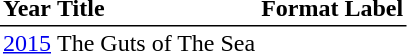<table border=0 cellpadding=2 style="border-collapse:collapse;">
<tr style="border-bottom:1px solid black;">
<th align=left>Year</th>
<th align=left>Title</th>
<th align=left>Format</th>
<th align=left>Label</th>
</tr>
<tr>
<td><a href='#'>2015</a></td>
<td>The Guts of The Sea</td>
</tr>
</table>
